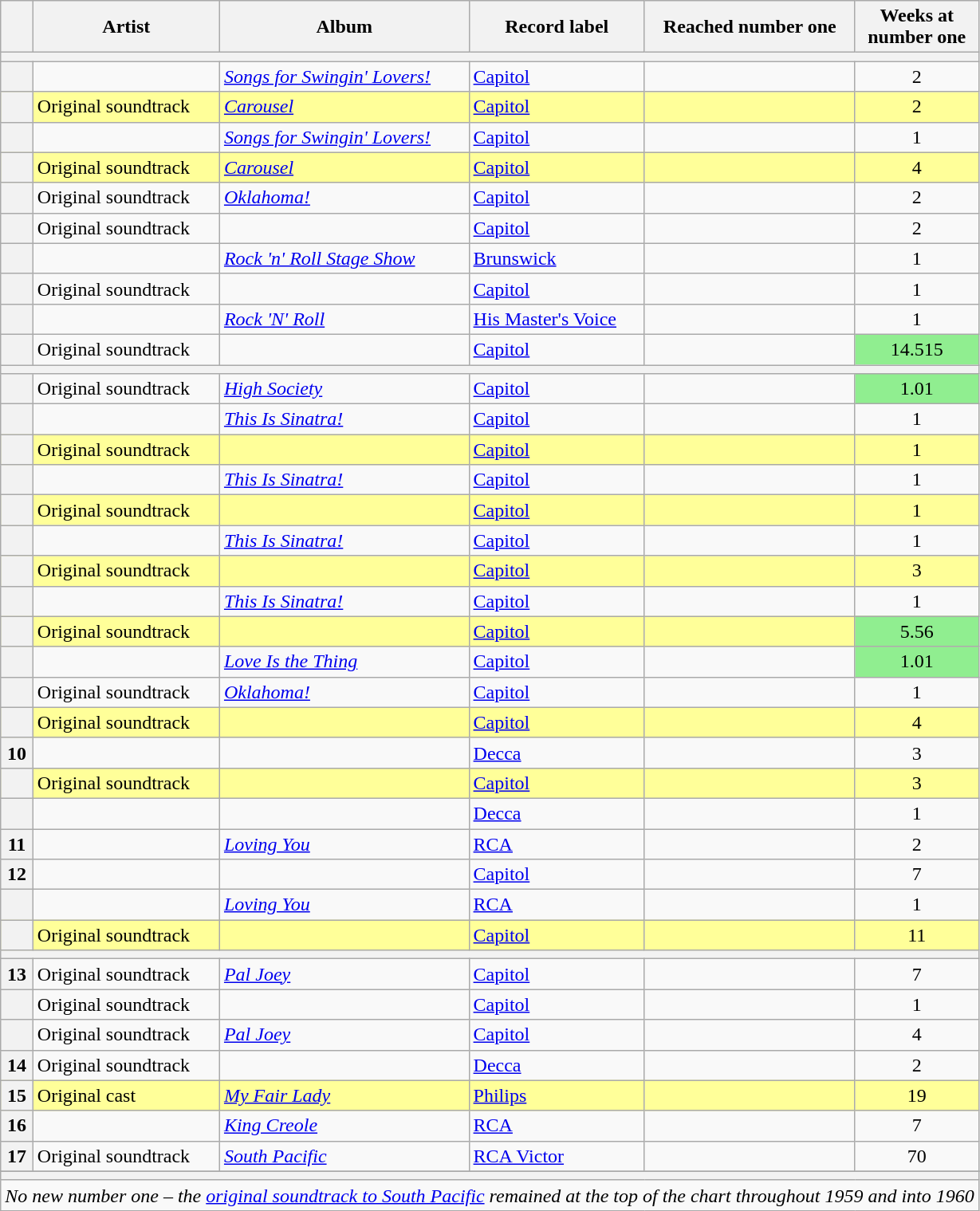<table class="wikitable plainrowheaders sortable">
<tr>
<th scope=col></th>
<th scope=col>Artist</th>
<th scope=col>Album</th>
<th scope=col>Record label</th>
<th scope=col>Reached number one</th>
<th scope=col>Weeks at<br>number one</th>
</tr>
<tr class="unsortable">
<th scope=row style="text-align:center;" colspan=6></th>
</tr>
<tr>
<th scope=row style="text-align:center;"></th>
<td></td>
<td><em><a href='#'>Songs for Swingin' Lovers!</a></em></td>
<td><a href='#'>Capitol</a></td>
<td></td>
<td align=center>2</td>
</tr>
<tr bgcolor=#FFFF99>
<th scope=row style="text-align:center;"></th>
<td>Original soundtrack</td>
<td><em><a href='#'>Carousel</a></em> </td>
<td><a href='#'>Capitol</a></td>
<td></td>
<td align=center>2</td>
</tr>
<tr>
<th scope=row style="text-align:center;"></th>
<td></td>
<td><em><a href='#'>Songs for Swingin' Lovers!</a></em></td>
<td><a href='#'>Capitol</a></td>
<td></td>
<td align=center>1</td>
</tr>
<tr bgcolor=#FFFF99>
<th scope=row style="text-align:center;"></th>
<td>Original soundtrack</td>
<td><em><a href='#'>Carousel</a></em> </td>
<td><a href='#'>Capitol</a></td>
<td></td>
<td align=center>4</td>
</tr>
<tr>
<th scope=row style="text-align:center;"></th>
<td>Original soundtrack</td>
<td><em><a href='#'>Oklahoma!</a></em></td>
<td><a href='#'>Capitol</a></td>
<td></td>
<td align=center>2</td>
</tr>
<tr>
<th scope=row style="text-align:center;"></th>
<td>Original soundtrack</td>
<td><em></em></td>
<td><a href='#'>Capitol</a></td>
<td></td>
<td align=center>2</td>
</tr>
<tr>
<th scope=row style="text-align:center;"></th>
<td></td>
<td><em><a href='#'>Rock 'n' Roll Stage Show</a></em></td>
<td><a href='#'>Brunswick</a></td>
<td></td>
<td align=center>1</td>
</tr>
<tr>
<th scope=row style="text-align:center;"></th>
<td>Original soundtrack</td>
<td><em></em></td>
<td><a href='#'>Capitol</a></td>
<td></td>
<td align=center>1</td>
</tr>
<tr>
<th scope=row style="text-align:center;"></th>
<td></td>
<td><em><a href='#'>Rock 'N' Roll</a></em></td>
<td><a href='#'>His Master's Voice</a></td>
<td></td>
<td align=center>1</td>
</tr>
<tr>
<th scope=row style="text-align:center;"></th>
<td>Original soundtrack</td>
<td><em></em></td>
<td><a href='#'>Capitol</a></td>
<td></td>
<td align=center bgcolor=lightgreen><span>14.5</span>15 </td>
</tr>
<tr class="unsortable">
<th scope=row style="text-align:center;" colspan=6></th>
</tr>
<tr>
<th scope=row style="text-align:center;"></th>
<td>Original soundtrack</td>
<td><em><a href='#'>High Society</a></em></td>
<td><a href='#'>Capitol</a></td>
<td></td>
<td align=center bgcolor=lightgreen><span>1.0</span>1 </td>
</tr>
<tr>
<th scope=row style="text-align:center;"></th>
<td></td>
<td><em><a href='#'>This Is Sinatra!</a></em></td>
<td><a href='#'>Capitol</a></td>
<td></td>
<td align=center>1</td>
</tr>
<tr bgcolor=#FFFF99>
<th scope=row style="text-align:center;"></th>
<td>Original soundtrack</td>
<td><em></em> </td>
<td><a href='#'>Capitol</a></td>
<td></td>
<td align=center>1</td>
</tr>
<tr>
<th scope=row style="text-align:center;"></th>
<td></td>
<td><em><a href='#'>This Is Sinatra!</a></em></td>
<td><a href='#'>Capitol</a></td>
<td></td>
<td align=center>1</td>
</tr>
<tr bgcolor=#FFFF99>
<th scope=row style="text-align:center;"></th>
<td>Original soundtrack</td>
<td><em></em> </td>
<td><a href='#'>Capitol</a></td>
<td></td>
<td align=center>1</td>
</tr>
<tr>
<th scope=row style="text-align:center;"></th>
<td></td>
<td><em><a href='#'>This Is Sinatra!</a></em></td>
<td><a href='#'>Capitol</a></td>
<td></td>
<td align=center>1</td>
</tr>
<tr bgcolor=#FFFF99>
<th scope=row style="text-align:center;"></th>
<td>Original soundtrack</td>
<td><em></em> </td>
<td><a href='#'>Capitol</a></td>
<td></td>
<td align=center>3</td>
</tr>
<tr>
<th scope=row style="text-align:center;"></th>
<td></td>
<td><em><a href='#'>This Is Sinatra!</a></em></td>
<td><a href='#'>Capitol</a></td>
<td></td>
<td align=center>1</td>
</tr>
<tr bgcolor=#FFFF99>
<th scope=row style="text-align:center;"></th>
<td>Original soundtrack</td>
<td><em></em> </td>
<td><a href='#'>Capitol</a></td>
<td></td>
<td align=center bgcolor=lightgreen><span>5.5</span>6 </td>
</tr>
<tr>
<th scope=row style="text-align:center;"></th>
<td></td>
<td><em><a href='#'>Love Is the Thing</a></em></td>
<td><a href='#'>Capitol</a></td>
<td></td>
<td align=center bgcolor=lightgreen><span>1.0</span>1 </td>
</tr>
<tr>
<th scope=row style="text-align:center;"></th>
<td>Original soundtrack</td>
<td><em><a href='#'>Oklahoma!</a></em></td>
<td><a href='#'>Capitol</a></td>
<td></td>
<td align=center>1</td>
</tr>
<tr bgcolor=#FFFF99>
<th scope=row style="text-align:center;"></th>
<td>Original soundtrack</td>
<td><em></em> </td>
<td><a href='#'>Capitol</a></td>
<td></td>
<td align=center>4</td>
</tr>
<tr>
<th scope=row style="text-align:center;">10</th>
<td></td>
<td><em></em></td>
<td><a href='#'>Decca</a></td>
<td></td>
<td align=center>3</td>
</tr>
<tr bgcolor=#FFFF99>
<th scope=row style="text-align:center;"></th>
<td>Original soundtrack</td>
<td><em></em> </td>
<td><a href='#'>Capitol</a></td>
<td></td>
<td align=center>3</td>
</tr>
<tr>
<th scope=row style="text-align:center;"></th>
<td></td>
<td><em></em></td>
<td><a href='#'>Decca</a></td>
<td></td>
<td align=center>1</td>
</tr>
<tr>
<th scope=row style="text-align:center;">11</th>
<td></td>
<td><em><a href='#'>Loving You</a></em></td>
<td><a href='#'>RCA</a></td>
<td></td>
<td align=center>2</td>
</tr>
<tr>
<th scope=row style="text-align:center;">12</th>
<td></td>
<td><em></em></td>
<td><a href='#'>Capitol</a></td>
<td></td>
<td align=center>7</td>
</tr>
<tr>
<th scope=row style="text-align:center;"></th>
<td></td>
<td><em><a href='#'>Loving You</a></em></td>
<td><a href='#'>RCA</a></td>
<td></td>
<td align=center>1</td>
</tr>
<tr bgcolor=#FFFF99>
<th scope=row style="text-align:center;"></th>
<td>Original soundtrack</td>
<td><em></em> </td>
<td><a href='#'>Capitol</a></td>
<td></td>
<td align=center>11</td>
</tr>
<tr class="unsortable">
<th scope=row style="text-align:center;" colspan=6></th>
</tr>
<tr>
<th scope=row style="text-align:center;">13</th>
<td>Original soundtrack</td>
<td><em><a href='#'>Pal Joey</a></em></td>
<td><a href='#'>Capitol</a></td>
<td></td>
<td align=center>7</td>
</tr>
<tr>
<th scope=row style="text-align:center;"></th>
<td>Original soundtrack</td>
<td><em></em></td>
<td><a href='#'>Capitol</a></td>
<td></td>
<td align=center>1</td>
</tr>
<tr>
<th scope=row style="text-align:center;"></th>
<td>Original soundtrack</td>
<td><em><a href='#'>Pal Joey</a></em></td>
<td><a href='#'>Capitol</a></td>
<td></td>
<td align=center>4</td>
</tr>
<tr>
<th scope=row style="text-align:center;">14</th>
<td>Original soundtrack</td>
<td><em></em></td>
<td><a href='#'>Decca</a></td>
<td></td>
<td align=center>2</td>
</tr>
<tr bgcolor=#FFFF99>
<th scope=row style="text-align:center;">15</th>
<td>Original cast</td>
<td><em><a href='#'>My Fair Lady</a></em> </td>
<td><a href='#'>Philips</a></td>
<td></td>
<td align=center>19</td>
</tr>
<tr>
<th scope=row style="text-align:center;">16</th>
<td></td>
<td><em><a href='#'>King Creole</a></em></td>
<td><a href='#'>RCA</a></td>
<td></td>
<td align=center>7</td>
</tr>
<tr>
<th scope=row style="text-align:center;">17</th>
<td>Original soundtrack</td>
<td><em><a href='#'>South Pacific</a></em></td>
<td><a href='#'>RCA Victor</a></td>
<td></td>
<td align=center>70</td>
</tr>
<tr class=sortbottom>
</tr>
<tr class="unsortable">
<th scope=row style="text-align:center;" colspan=6></th>
</tr>
<tr>
<td align=center colspan=6><em>No new number one – the <a href='#'>original soundtrack to South Pacific</a> remained at the top of the chart throughout 1959  and into 1960 </em></td>
</tr>
</table>
